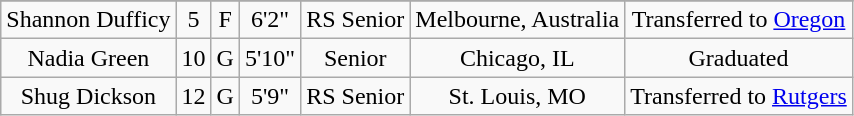<table class="wikitable sortable" style="text-align: center">
<tr align=center>
</tr>
<tr>
<td>Shannon Dufficy</td>
<td>5</td>
<td>F</td>
<td>6'2"</td>
<td>RS Senior</td>
<td>Melbourne, Australia</td>
<td>Transferred to <a href='#'>Oregon</a></td>
</tr>
<tr>
<td>Nadia Green</td>
<td>10</td>
<td>G</td>
<td>5'10"</td>
<td>Senior</td>
<td>Chicago, IL</td>
<td>Graduated</td>
</tr>
<tr>
<td>Shug Dickson</td>
<td>12</td>
<td>G</td>
<td>5'9"</td>
<td>RS Senior</td>
<td>St. Louis, MO</td>
<td>Transferred to <a href='#'>Rutgers</a></td>
</tr>
</table>
